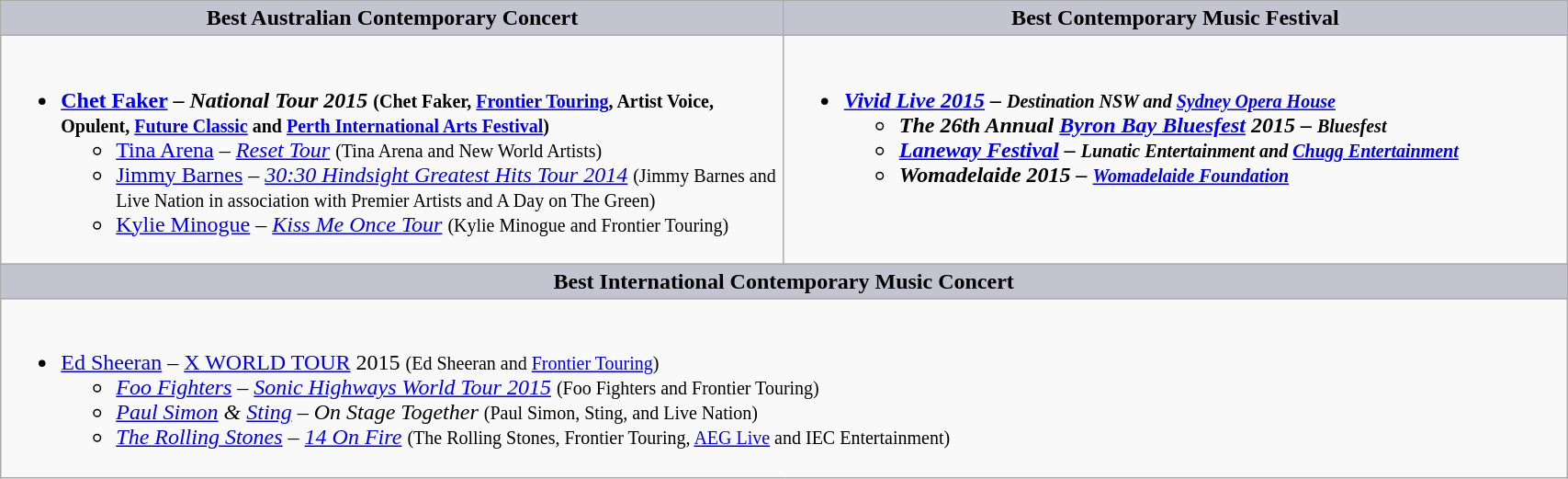<table class=wikitable width="90%" border="1" cellpadding="5" cellspacing="0" align="centre">
<tr>
<th style="background:#C4C3D0;width:50%">Best Australian Contemporary Concert</th>
<th style="background:#C4C3D0;width:50%">Best Contemporary Music Festival</th>
</tr>
<tr>
<td valign="top"><br><ul><li><strong><a href='#'>Chet Faker</a> – <em>National Tour 2015</em> <small>(Chet Faker, <a href='#'>Frontier Touring</a>, Artist Voice, Opulent, <a href='#'>Future Classic</a> and <a href='#'>Perth International Arts Festival</a>)</small></strong><ul><li><a href='#'>Tina Arena</a> – <em><a href='#'>Reset Tour</a></em> <small>(Tina Arena and New World Artists)</small></li><li><a href='#'>Jimmy Barnes</a> – <em><a href='#'>30:30 Hindsight Greatest Hits Tour 2014</a></em> <small>(Jimmy Barnes and Live Nation in association with Premier Artists and A Day on The Green)</small></li><li><a href='#'>Kylie Minogue</a> – <em><a href='#'>Kiss Me Once Tour</a></em> <small>(Kylie Minogue and Frontier Touring)</small></li></ul></li></ul></td>
<td valign="top"><br><ul><li><strong><em><a href='#'>Vivid Live 2015</a><em> – <small>Destination NSW and <a href='#'>Sydney Opera House</a></small><strong><ul><li></em>The 26th Annual <a href='#'>Byron Bay Bluesfest</a> 2015<em> – <small>Bluesfest</small></li><li></em><a href='#'>Laneway Festival</a><em> – <small>Lunatic Entertainment and <a href='#'>Chugg Entertainment</a></small></li><li></em>Womadelaide 2015<em> – <small><a href='#'>Womadelaide Foundation</a></small></li></ul></li></ul></td>
</tr>
<tr>
<th colspan=2 style="background:#C4C3D0;">Best International Contemporary Music Concert</th>
</tr>
<tr>
<td colspan=2 valign="top"><br><ul><li></em></strong><a href='#'>Ed Sheeran</a> – <a href='#'>X WORLD TOUR</a> 2015</em> <small>(Ed Sheeran and <a href='#'>Frontier Touring</a>)</small></strong><ul><li><em><a href='#'>Foo Fighters</a> – <a href='#'>Sonic Highways World Tour 2015</a></em> <small>(Foo Fighters and Frontier Touring)</small></li><li><em><a href='#'>Paul Simon</a> & <a href='#'>Sting</a> – On Stage Together</em> <small>(Paul Simon, Sting, and Live Nation)</small></li><li><em><a href='#'>The Rolling Stones</a> – <a href='#'>14 On Fire</a></em> <small>(The Rolling Stones, Frontier Touring, <a href='#'>AEG Live</a> and IEC Entertainment)</small></li></ul></li></ul></td>
</tr>
</table>
